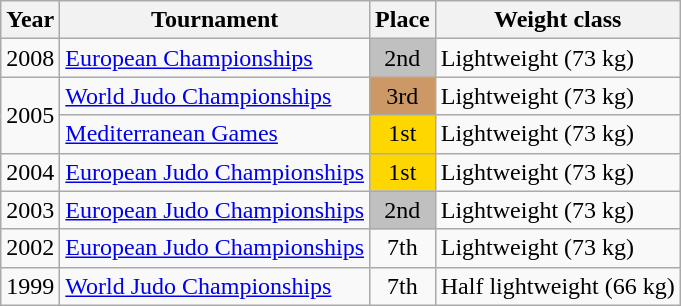<table class=wikitable>
<tr>
<th>Year</th>
<th>Tournament</th>
<th>Place</th>
<th>Weight class</th>
</tr>
<tr>
<td>2008</td>
<td><a href='#'>European Championships</a></td>
<td bgcolor="silver" align="center">2nd</td>
<td>Lightweight (73 kg)</td>
</tr>
<tr>
<td rowspan=2>2005</td>
<td><a href='#'>World Judo Championships</a></td>
<td bgcolor="cc9966" align="center">3rd</td>
<td>Lightweight (73 kg)</td>
</tr>
<tr>
<td><a href='#'>Mediterranean Games</a></td>
<td bgcolor="gold" align="center">1st</td>
<td>Lightweight (73 kg)</td>
</tr>
<tr>
<td>2004</td>
<td><a href='#'>European Judo Championships</a></td>
<td bgcolor="gold" align="center">1st</td>
<td>Lightweight (73 kg)</td>
</tr>
<tr>
<td>2003</td>
<td><a href='#'>European Judo Championships</a></td>
<td bgcolor="silver" align="center">2nd</td>
<td>Lightweight (73 kg)</td>
</tr>
<tr>
<td>2002</td>
<td><a href='#'>European Judo Championships</a></td>
<td align="center">7th</td>
<td>Lightweight (73 kg)</td>
</tr>
<tr>
<td>1999</td>
<td><a href='#'>World Judo Championships</a></td>
<td align="center">7th</td>
<td>Half lightweight (66 kg)</td>
</tr>
</table>
